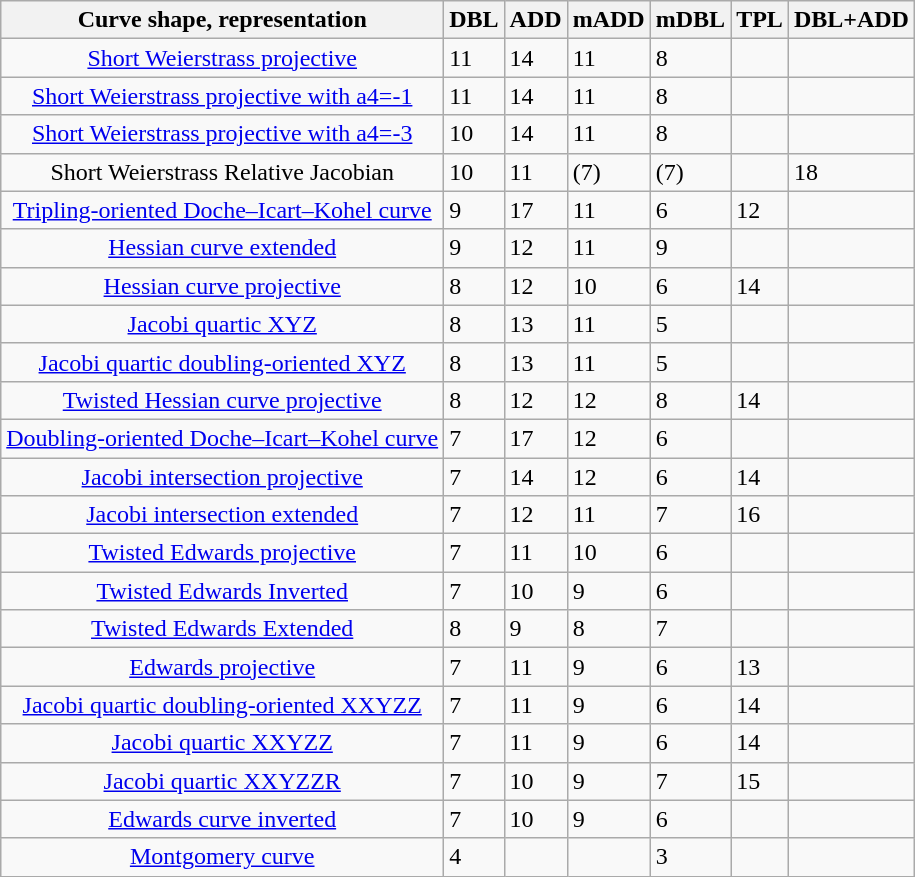<table class="wikitable">
<tr>
<th>Curve shape, representation</th>
<th>DBL</th>
<th>ADD</th>
<th>mADD</th>
<th>mDBL</th>
<th>TPL</th>
<th>DBL+ADD</th>
</tr>
<tr>
<td align=center><a href='#'>Short Weierstrass projective</a></td>
<td>11</td>
<td>14</td>
<td>11</td>
<td>8</td>
<td></td>
<td></td>
</tr>
<tr>
<td align=center><a href='#'>Short Weierstrass projective with a4=-1</a></td>
<td>11</td>
<td>14</td>
<td>11</td>
<td>8</td>
<td></td>
<td></td>
</tr>
<tr>
<td align=center><a href='#'>Short Weierstrass projective with a4=-3</a></td>
<td>10</td>
<td>14</td>
<td>11</td>
<td>8</td>
<td></td>
<td></td>
</tr>
<tr>
<td align=center>Short Weierstrass Relative Jacobian</td>
<td>10</td>
<td>11</td>
<td>(7)</td>
<td>(7)</td>
<td></td>
<td>18</td>
</tr>
<tr>
<td align="center"><a href='#'>Tripling-oriented Doche–Icart–Kohel curve</a></td>
<td>9</td>
<td>17</td>
<td>11</td>
<td>6</td>
<td>12</td>
<td></td>
</tr>
<tr>
<td align="center"><a href='#'>Hessian curve extended</a></td>
<td>9</td>
<td>12</td>
<td>11</td>
<td>9</td>
<td></td>
<td></td>
</tr>
<tr>
<td align="center"><a href='#'>Hessian curve projective</a></td>
<td>8</td>
<td>12</td>
<td>10</td>
<td>6</td>
<td>14</td>
<td></td>
</tr>
<tr>
<td align="center"><a href='#'>Jacobi quartic XYZ</a></td>
<td>8</td>
<td>13</td>
<td>11</td>
<td>5</td>
<td></td>
<td></td>
</tr>
<tr>
<td align="center"><a href='#'>Jacobi quartic doubling-oriented XYZ</a></td>
<td>8</td>
<td>13</td>
<td>11</td>
<td>5</td>
<td></td>
<td></td>
</tr>
<tr>
<td align="center"><a href='#'>Twisted Hessian curve projective</a></td>
<td>8</td>
<td>12</td>
<td>12</td>
<td>8</td>
<td>14</td>
<td></td>
</tr>
<tr>
<td align="center"><a href='#'>Doubling-oriented Doche–Icart–Kohel curve</a></td>
<td>7</td>
<td>17</td>
<td>12</td>
<td>6</td>
<td></td>
<td></td>
</tr>
<tr>
<td align="center"><a href='#'>Jacobi intersection projective</a></td>
<td>7</td>
<td>14</td>
<td>12</td>
<td>6</td>
<td>14</td>
<td></td>
</tr>
<tr>
<td align="center"><a href='#'>Jacobi intersection extended</a></td>
<td>7</td>
<td>12</td>
<td>11</td>
<td>7</td>
<td>16</td>
<td></td>
</tr>
<tr>
<td align="center"><a href='#'>Twisted Edwards projective</a></td>
<td>7</td>
<td>11</td>
<td>10</td>
<td>6</td>
<td></td>
<td></td>
</tr>
<tr>
<td align="center"><a href='#'>Twisted Edwards Inverted</a></td>
<td>7</td>
<td>10</td>
<td>9</td>
<td>6</td>
<td></td>
<td></td>
</tr>
<tr>
<td align="center"><a href='#'>Twisted Edwards Extended</a></td>
<td>8</td>
<td>9</td>
<td>8</td>
<td>7</td>
<td></td>
<td></td>
</tr>
<tr>
<td align="center"><a href='#'>Edwards projective</a></td>
<td>7</td>
<td>11</td>
<td>9</td>
<td>6</td>
<td>13</td>
<td></td>
</tr>
<tr>
<td align="center"><a href='#'>Jacobi quartic doubling-oriented XXYZZ</a></td>
<td>7</td>
<td>11</td>
<td>9</td>
<td>6</td>
<td>14</td>
<td></td>
</tr>
<tr>
<td align="center"><a href='#'>Jacobi quartic XXYZZ</a></td>
<td>7</td>
<td>11</td>
<td>9</td>
<td>6</td>
<td>14</td>
<td></td>
</tr>
<tr>
<td align="center"><a href='#'>Jacobi quartic XXYZZR</a></td>
<td>7</td>
<td>10</td>
<td>9</td>
<td>7</td>
<td>15</td>
<td></td>
</tr>
<tr>
<td align="center"><a href='#'>Edwards curve inverted</a></td>
<td>7</td>
<td>10</td>
<td>9</td>
<td>6</td>
<td></td>
<td></td>
</tr>
<tr>
<td align="center"><a href='#'>Montgomery curve</a></td>
<td>4</td>
<td></td>
<td></td>
<td>3</td>
<td></td>
<td></td>
</tr>
</table>
